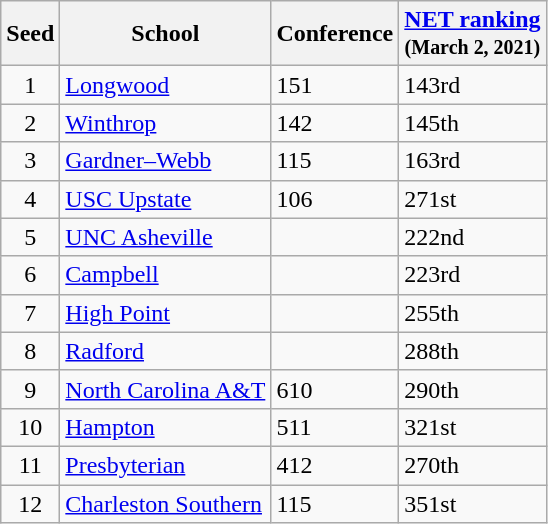<table class="wikitable sortable">
<tr>
<th>Seed</th>
<th>School</th>
<th>Conference</th>
<th><a href='#'>NET ranking</a><br><small>(March 2, 2021)</small></th>
</tr>
<tr>
<td align="center">1</td>
<td><a href='#'>Longwood</a></td>
<td>151</td>
<td>143rd</td>
</tr>
<tr>
<td align="center">2</td>
<td><a href='#'>Winthrop</a></td>
<td>142</td>
<td>145th</td>
</tr>
<tr>
<td align="center">3</td>
<td><a href='#'>Gardner–Webb</a></td>
<td>115</td>
<td>163rd</td>
</tr>
<tr>
<td align="center">4</td>
<td><a href='#'>USC Upstate</a></td>
<td>106</td>
<td>271st</td>
</tr>
<tr>
<td align="center">5</td>
<td><a href='#'>UNC Asheville</a></td>
<td></td>
<td>222nd</td>
</tr>
<tr>
<td align="center">6</td>
<td><a href='#'>Campbell</a></td>
<td></td>
<td>223rd</td>
</tr>
<tr>
<td align="center">7</td>
<td><a href='#'>High Point</a></td>
<td></td>
<td>255th</td>
</tr>
<tr>
<td align="center">8</td>
<td><a href='#'>Radford</a></td>
<td></td>
<td>288th</td>
</tr>
<tr>
<td align="center">9</td>
<td><a href='#'>North Carolina A&T</a></td>
<td>610</td>
<td>290th</td>
</tr>
<tr>
<td align="center">10</td>
<td><a href='#'>Hampton</a></td>
<td>511</td>
<td>321st</td>
</tr>
<tr>
<td align="center">11</td>
<td><a href='#'>Presbyterian</a></td>
<td>412</td>
<td>270th</td>
</tr>
<tr>
<td align="center">12</td>
<td><a href='#'>Charleston Southern</a></td>
<td>115</td>
<td>351st</td>
</tr>
</table>
